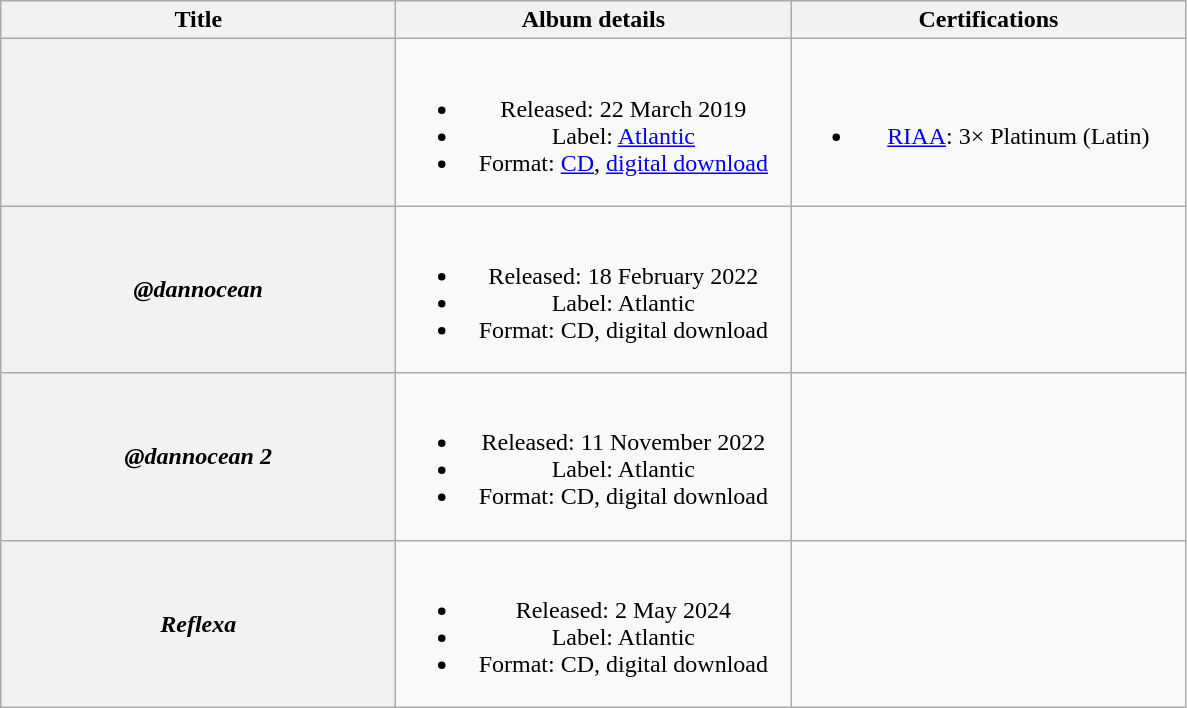<table class="wikitable plainrowheaders" style="text-align:center;">
<tr>
<th scope="col" style="width:16em;">Title</th>
<th scope="col" style="width:16em;">Album details</th>
<th scope="col" style="width:16em;">Certifications</th>
</tr>
<tr>
<th scope="row"><em></em></th>
<td><br><ul><li>Released: 22 March 2019</li><li>Label: <a href='#'>Atlantic</a></li><li>Format: <a href='#'>CD</a>, <a href='#'>digital download</a></li></ul></td>
<td><br><ul><li><a href='#'>RIAA</a>: 3× Platinum (Latin)</li></ul></td>
</tr>
<tr>
<th scope="row"><em>@dannocean</em></th>
<td><br><ul><li>Released: 18 February 2022</li><li>Label: Atlantic</li><li>Format: CD, digital download</li></ul></td>
<td></td>
</tr>
<tr>
<th scope="row"><em>@dannocean 2</em></th>
<td><br><ul><li>Released: 11 November 2022</li><li>Label: Atlantic</li><li>Format: CD, digital download</li></ul></td>
<td></td>
</tr>
<tr>
<th scope="row"><em>Reflexa</em></th>
<td><br><ul><li>Released: 2 May 2024</li><li>Label: Atlantic</li><li>Format: CD, digital download</li></ul></td>
<td></td>
</tr>
</table>
